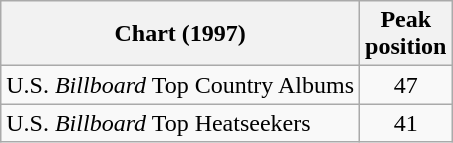<table class="wikitable">
<tr>
<th>Chart (1997)</th>
<th>Peak<br>position</th>
</tr>
<tr>
<td>U.S. <em>Billboard</em> Top Country Albums</td>
<td align="center">47</td>
</tr>
<tr>
<td>U.S. <em>Billboard</em> Top Heatseekers</td>
<td align="center">41</td>
</tr>
</table>
